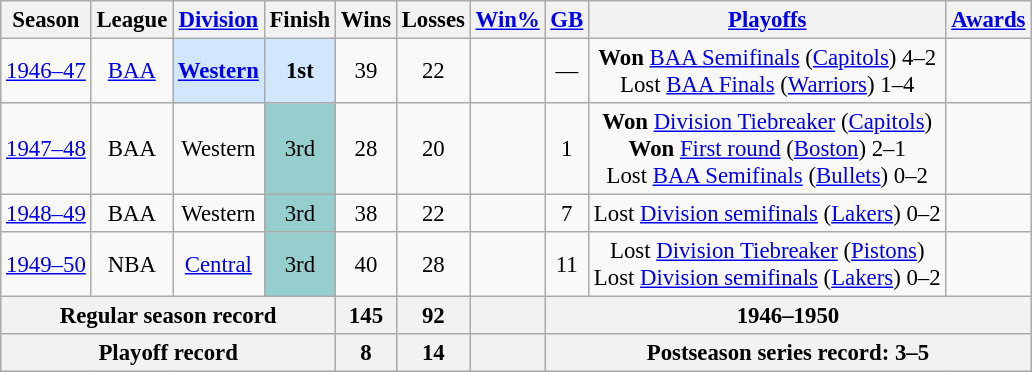<table class="wikitable" style="text-align:center; font-size:95%">
<tr>
<th scope="col">Season</th>
<th scope="col">League</th>
<th scope="col"><a href='#'>Division</a></th>
<th scope="col">Finish</th>
<th scope="col">Wins</th>
<th scope="col">Losses</th>
<th scope="col"><a href='#'>Win%</a></th>
<th scope="col"><a href='#'>GB</a></th>
<th scope="col"><a href='#'>Playoffs</a></th>
<th scope="col"><a href='#'>Awards</a></th>
</tr>
<tr>
<td><a href='#'>1946–47</a></td>
<td><a href='#'>BAA</a></td>
<td bgcolor=#d0e7ff><strong><a href='#'>Western</a></strong></td>
<td bgcolor=#d0e7ff><strong>1st</strong></td>
<td>39</td>
<td>22</td>
<td></td>
<td>—</td>
<td><strong>Won</strong> <a href='#'>BAA Semifinals</a> (<a href='#'>Capitols</a>) 4–2<br> Lost <a href='#'>BAA Finals</a> (<a href='#'>Warriors</a>) 1–4</td>
<td></td>
</tr>
<tr>
<td><a href='#'>1947–48</a></td>
<td>BAA</td>
<td>Western</td>
<td bgcolor=#96cdcd>3rd</td>
<td>28</td>
<td>20</td>
<td></td>
<td>1</td>
<td><strong>Won</strong> <a href='#'>Division Tiebreaker</a> (<a href='#'>Capitols</a>)<br> <strong>Won</strong> <a href='#'>First round</a> (<a href='#'>Boston</a>) 2–1<br> Lost <a href='#'>BAA Semifinals</a> (<a href='#'>Bullets</a>) 0–2</td>
<td></td>
</tr>
<tr>
<td><a href='#'>1948–49</a></td>
<td>BAA</td>
<td>Western</td>
<td bgcolor=#96cdcd>3rd</td>
<td>38</td>
<td>22</td>
<td></td>
<td>7</td>
<td>Lost <a href='#'>Division semifinals</a> (<a href='#'>Lakers</a>) 0–2</td>
<td></td>
</tr>
<tr>
<td><a href='#'>1949–50</a></td>
<td>NBA</td>
<td><a href='#'>Central</a></td>
<td bgcolor=#96cdcd>3rd</td>
<td>40</td>
<td>28</td>
<td></td>
<td>11</td>
<td>Lost <a href='#'>Division Tiebreaker</a> (<a href='#'>Pistons</a>)<br> Lost <a href='#'>Division semifinals</a> (<a href='#'>Lakers</a>) 0–2</td>
<td></td>
</tr>
<tr>
<th colspan="4">Regular season record</th>
<th>145</th>
<th>92</th>
<th></th>
<th colspan="3">1946–1950</th>
</tr>
<tr>
<th colspan="4">Playoff record</th>
<th>8</th>
<th>14</th>
<th></th>
<th colspan="3">Postseason series record: 3–5</th>
</tr>
</table>
